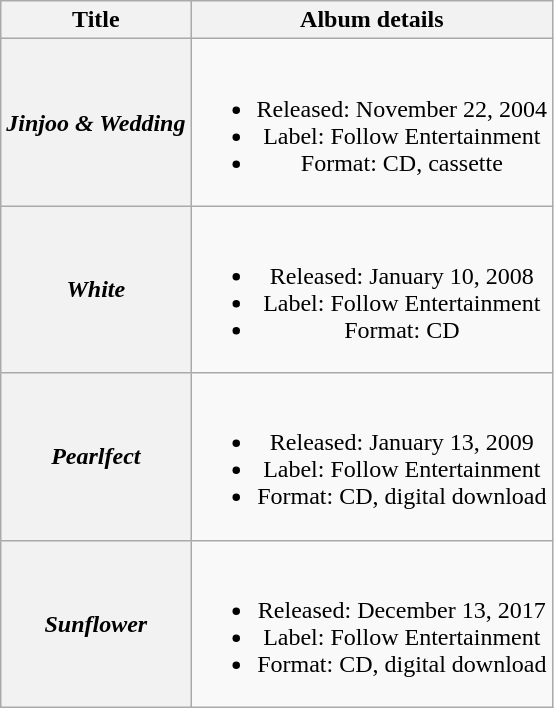<table class="wikitable plainrowheaders" style="text-align:center;">
<tr>
<th rowspan="1" scope="col">Title</th>
<th rowspan="1" scope="col">Album details</th>
</tr>
<tr>
<th scope="row"><em>Jinjoo & Wedding</em></th>
<td><br><ul><li>Released: November 22, 2004</li><li>Label: Follow Entertainment</li><li>Format: CD, cassette</li></ul></td>
</tr>
<tr>
<th scope="row"><em>White</em></th>
<td><br><ul><li>Released: January 10, 2008</li><li>Label: Follow Entertainment</li><li>Format: CD</li></ul></td>
</tr>
<tr>
<th scope="row"><em>Pearlfect</em></th>
<td><br><ul><li>Released: January 13, 2009</li><li>Label: Follow Entertainment</li><li>Format: CD, digital download</li></ul></td>
</tr>
<tr>
<th scope="row"><em>Sunflower</em></th>
<td><br><ul><li>Released: December 13, 2017</li><li>Label: Follow Entertainment</li><li>Format: CD, digital download</li></ul></td>
</tr>
</table>
